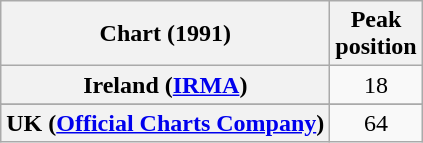<table class="wikitable sortable plainrowheaders" style="text-align:center">
<tr>
<th scope="col">Chart (1991)</th>
<th scope="col">Peak<br>position</th>
</tr>
<tr>
<th scope="row">Ireland (<a href='#'>IRMA</a>)</th>
<td>18</td>
</tr>
<tr>
</tr>
<tr>
<th scope="row">UK (<a href='#'>Official Charts Company</a>)</th>
<td>64</td>
</tr>
</table>
